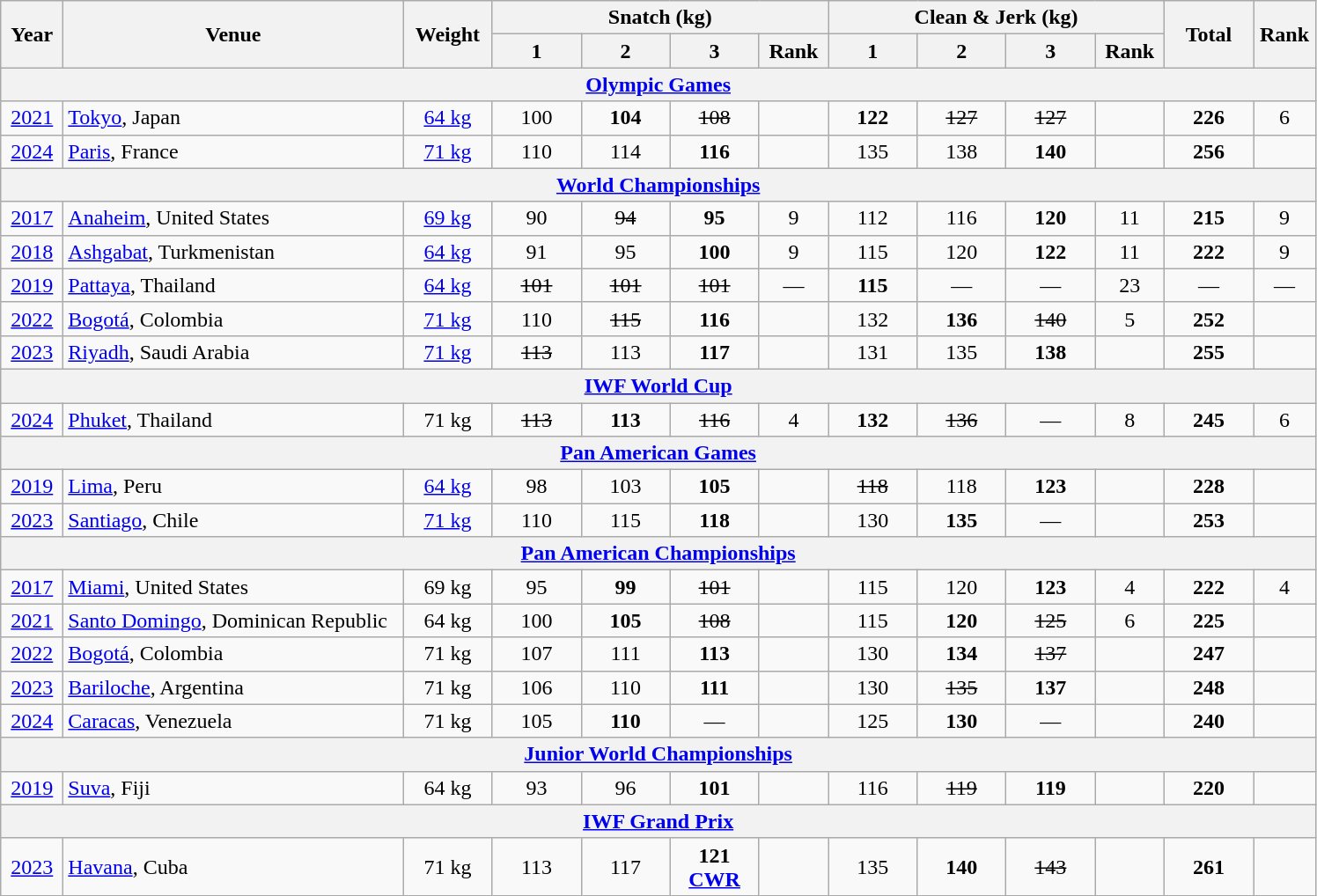<table class="wikitable" style="text-align:center;">
<tr>
<th rowspan=2 width=40>Year</th>
<th rowspan=2 width=250>Venue</th>
<th rowspan=2 width=60>Weight</th>
<th colspan=4>Snatch (kg)</th>
<th colspan=4>Clean & Jerk (kg)</th>
<th rowspan=2 width=60>Total</th>
<th rowspan=2 width=40>Rank</th>
</tr>
<tr>
<th width=60>1</th>
<th width=60>2</th>
<th width=60>3</th>
<th width=45>Rank</th>
<th width=60>1</th>
<th width=60>2</th>
<th width=60>3</th>
<th width=45>Rank</th>
</tr>
<tr>
<th colspan=13><a href='#'>Olympic Games</a></th>
</tr>
<tr>
<td><a href='#'>2021</a></td>
<td align=left><a href='#'>Tokyo</a>, Japan</td>
<td><a href='#'>64 kg</a></td>
<td>100</td>
<td><strong>104</strong></td>
<td><s>108</s></td>
<td></td>
<td><strong>122</strong></td>
<td><s>127</s></td>
<td><s>127</s></td>
<td></td>
<td><strong>226</strong></td>
<td>6</td>
</tr>
<tr>
<td><a href='#'>2024</a></td>
<td align=left><a href='#'>Paris</a>, France</td>
<td><a href='#'>71 kg</a></td>
<td>110</td>
<td>114</td>
<td><strong>116</strong></td>
<td></td>
<td>135</td>
<td>138</td>
<td><strong>140</strong></td>
<td></td>
<td><strong>256</strong></td>
<td></td>
</tr>
<tr>
<th colspan=13><a href='#'>World Championships</a></th>
</tr>
<tr>
<td><a href='#'>2017</a></td>
<td align=left><a href='#'>Anaheim</a>, United States</td>
<td><a href='#'>69 kg</a></td>
<td>90</td>
<td><s>94</s></td>
<td><strong>95</strong></td>
<td>9</td>
<td>112</td>
<td>116</td>
<td><strong>120</strong></td>
<td>11</td>
<td><strong>215</strong></td>
<td>9</td>
</tr>
<tr>
<td><a href='#'>2018</a></td>
<td align=left><a href='#'>Ashgabat</a>, Turkmenistan</td>
<td><a href='#'>64 kg</a></td>
<td>91</td>
<td>95</td>
<td><strong>100</strong></td>
<td>9</td>
<td>115</td>
<td>120</td>
<td><strong>122</strong></td>
<td>11</td>
<td><strong>222</strong></td>
<td>9</td>
</tr>
<tr>
<td><a href='#'>2019</a></td>
<td align=left><a href='#'>Pattaya</a>, Thailand</td>
<td><a href='#'>64 kg</a></td>
<td><s>101</s></td>
<td><s>101</s></td>
<td><s>101</s></td>
<td>—</td>
<td><strong>115</strong></td>
<td>—</td>
<td>—</td>
<td>23</td>
<td>—</td>
<td>—</td>
</tr>
<tr>
<td><a href='#'>2022</a></td>
<td align=left><a href='#'>Bogotá</a>, Colombia</td>
<td><a href='#'>71 kg</a></td>
<td>110</td>
<td><s>115</s></td>
<td><strong>116</strong></td>
<td></td>
<td>132</td>
<td><strong>136</strong></td>
<td><s>140</s></td>
<td>5</td>
<td><strong>252</strong></td>
<td></td>
</tr>
<tr>
<td><a href='#'>2023</a></td>
<td align=left><a href='#'>Riyadh</a>, Saudi Arabia</td>
<td><a href='#'>71 kg</a></td>
<td><s>113</s></td>
<td>113</td>
<td><strong>117</strong></td>
<td></td>
<td>131</td>
<td>135</td>
<td><strong>138</strong></td>
<td></td>
<td><strong>255</strong></td>
<td></td>
</tr>
<tr>
<th colspan=13><a href='#'>IWF World Cup</a></th>
</tr>
<tr>
<td><a href='#'>2024</a></td>
<td align=left><a href='#'>Phuket</a>, Thailand</td>
<td>71 kg</td>
<td><s>113</s></td>
<td><strong>113</strong></td>
<td><s>116</s></td>
<td>4</td>
<td><strong>132</strong></td>
<td><s>136</s></td>
<td>—</td>
<td>8</td>
<td><strong>245</strong></td>
<td>6</td>
</tr>
<tr>
<th colspan=13><a href='#'>Pan American Games</a></th>
</tr>
<tr>
<td><a href='#'>2019</a></td>
<td align=left><a href='#'>Lima</a>, Peru</td>
<td><a href='#'>64 kg</a></td>
<td>98</td>
<td>103</td>
<td><strong>105</strong></td>
<td></td>
<td><s>118</s></td>
<td>118</td>
<td><strong>123</strong></td>
<td></td>
<td><strong>228</strong></td>
<td></td>
</tr>
<tr>
<td><a href='#'>2023</a></td>
<td align=left><a href='#'>Santiago</a>, Chile</td>
<td><a href='#'>71 kg</a></td>
<td>110</td>
<td>115</td>
<td><strong>118</strong></td>
<td></td>
<td>130</td>
<td><strong>135</strong></td>
<td>—</td>
<td></td>
<td><strong>253</strong></td>
<td></td>
</tr>
<tr>
<th colspan=13><a href='#'>Pan American Championships</a></th>
</tr>
<tr>
<td><a href='#'>2017</a></td>
<td align=left><a href='#'>Miami</a>, United States</td>
<td>69 kg</td>
<td>95</td>
<td><strong>99</strong></td>
<td><s>101</s></td>
<td></td>
<td>115</td>
<td>120</td>
<td><strong>123</strong></td>
<td>4</td>
<td><strong>222</strong></td>
<td>4</td>
</tr>
<tr>
<td><a href='#'>2021</a></td>
<td align=left><a href='#'>Santo Domingo</a>, Dominican Republic</td>
<td>64 kg</td>
<td>100</td>
<td><strong>105</strong></td>
<td><s>108</s></td>
<td></td>
<td>115</td>
<td><strong>120</strong></td>
<td><s>125</s></td>
<td>6</td>
<td><strong>225</strong></td>
<td></td>
</tr>
<tr>
<td><a href='#'>2022</a></td>
<td align=left><a href='#'>Bogotá</a>, Colombia</td>
<td>71 kg</td>
<td>107</td>
<td>111</td>
<td><strong>113</strong></td>
<td></td>
<td>130</td>
<td><strong>134</strong></td>
<td><s>137</s></td>
<td></td>
<td><strong>247</strong></td>
<td></td>
</tr>
<tr>
<td><a href='#'>2023</a></td>
<td align=left><a href='#'>Bariloche</a>, Argentina</td>
<td>71 kg</td>
<td>106</td>
<td>110</td>
<td><strong>111</strong></td>
<td></td>
<td>130</td>
<td><s>135</s></td>
<td><strong>137</strong></td>
<td></td>
<td><strong>248</strong></td>
<td></td>
</tr>
<tr>
<td><a href='#'>2024</a></td>
<td align=left><a href='#'>Caracas</a>, Venezuela</td>
<td>71 kg</td>
<td>105</td>
<td><strong>110</strong></td>
<td>—</td>
<td></td>
<td>125</td>
<td><strong>130</strong></td>
<td>—</td>
<td></td>
<td><strong>240</strong></td>
<td></td>
</tr>
<tr>
<th colspan=13><a href='#'>Junior World Championships</a></th>
</tr>
<tr>
<td><a href='#'>2019</a></td>
<td align=left><a href='#'>Suva</a>, Fiji</td>
<td>64 kg</td>
<td>93</td>
<td>96</td>
<td><strong>101</strong></td>
<td></td>
<td>116</td>
<td><s>119</s></td>
<td><strong>119</strong></td>
<td></td>
<td><strong>220</strong></td>
<td></td>
</tr>
<tr>
<th colspan=13><a href='#'>IWF Grand Prix</a></th>
</tr>
<tr>
<td><a href='#'>2023</a></td>
<td align=left><a href='#'>Havana</a>, Cuba</td>
<td>71 kg</td>
<td>113</td>
<td>117</td>
<td><strong>121</strong> <strong><a href='#'>CWR</a></strong></td>
<td></td>
<td>135</td>
<td><strong>140</strong></td>
<td><s>143</s></td>
<td></td>
<td><strong>261</strong></td>
<td></td>
</tr>
</table>
